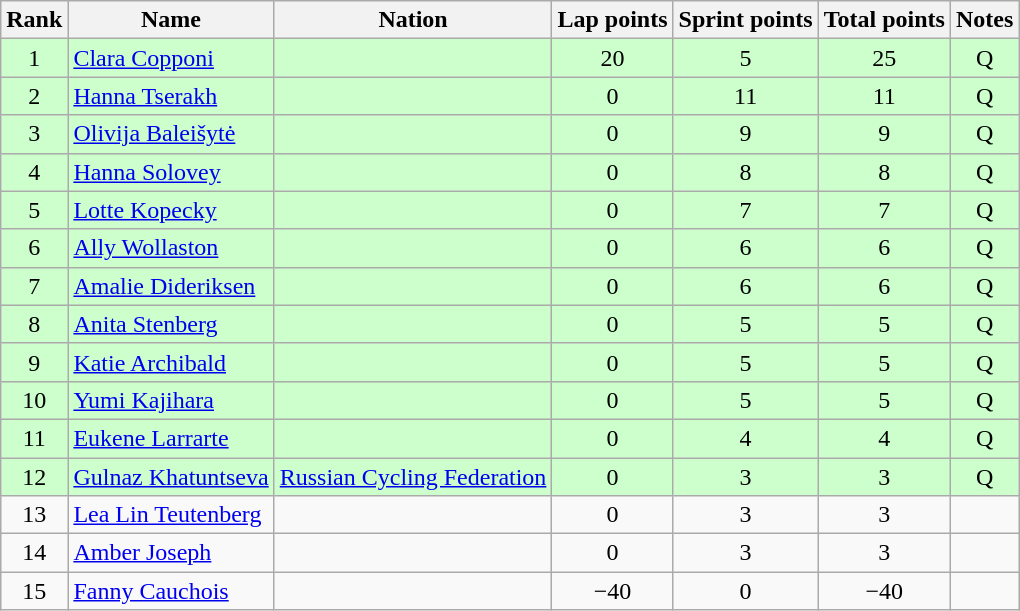<table class="wikitable sortable" style="text-align:center">
<tr>
<th>Rank</th>
<th>Name</th>
<th>Nation</th>
<th>Lap points</th>
<th>Sprint points</th>
<th>Total points</th>
<th>Notes</th>
</tr>
<tr bgcolor=ccffcc>
<td>1</td>
<td align=left><a href='#'>Clara Copponi</a></td>
<td align=left></td>
<td>20</td>
<td>5</td>
<td>25</td>
<td>Q</td>
</tr>
<tr bgcolor=ccffcc>
<td>2</td>
<td align=left><a href='#'>Hanna Tserakh</a></td>
<td align=left></td>
<td>0</td>
<td>11</td>
<td>11</td>
<td>Q</td>
</tr>
<tr bgcolor=ccffcc>
<td>3</td>
<td align=left><a href='#'>Olivija Baleišytė</a></td>
<td align=left></td>
<td>0</td>
<td>9</td>
<td>9</td>
<td>Q</td>
</tr>
<tr bgcolor=ccffcc>
<td>4</td>
<td align=left><a href='#'>Hanna Solovey</a></td>
<td align=left></td>
<td>0</td>
<td>8</td>
<td>8</td>
<td>Q</td>
</tr>
<tr bgcolor=ccffcc>
<td>5</td>
<td align=left><a href='#'>Lotte Kopecky</a></td>
<td align=left></td>
<td>0</td>
<td>7</td>
<td>7</td>
<td>Q</td>
</tr>
<tr bgcolor=ccffcc>
<td>6</td>
<td align=left><a href='#'>Ally Wollaston</a></td>
<td align=left></td>
<td>0</td>
<td>6</td>
<td>6</td>
<td>Q</td>
</tr>
<tr bgcolor=ccffcc>
<td>7</td>
<td align=left><a href='#'>Amalie Dideriksen</a></td>
<td align=left></td>
<td>0</td>
<td>6</td>
<td>6</td>
<td>Q</td>
</tr>
<tr bgcolor=ccffcc>
<td>8</td>
<td align=left><a href='#'>Anita Stenberg</a></td>
<td align=left></td>
<td>0</td>
<td>5</td>
<td>5</td>
<td>Q</td>
</tr>
<tr bgcolor=ccffcc>
<td>9</td>
<td align=left><a href='#'>Katie Archibald</a></td>
<td align=left></td>
<td>0</td>
<td>5</td>
<td>5</td>
<td>Q</td>
</tr>
<tr bgcolor=ccffcc>
<td>10</td>
<td align=left><a href='#'>Yumi Kajihara</a></td>
<td align=left></td>
<td>0</td>
<td>5</td>
<td>5</td>
<td>Q</td>
</tr>
<tr bgcolor=ccffcc>
<td>11</td>
<td align=left><a href='#'>Eukene Larrarte</a></td>
<td align=left></td>
<td>0</td>
<td>4</td>
<td>4</td>
<td>Q</td>
</tr>
<tr bgcolor=ccffcc>
<td>12</td>
<td align=left><a href='#'>Gulnaz Khatuntseva</a></td>
<td align=left><a href='#'>Russian Cycling Federation</a></td>
<td>0</td>
<td>3</td>
<td>3</td>
<td>Q</td>
</tr>
<tr>
<td>13</td>
<td align=left><a href='#'>Lea Lin Teutenberg</a></td>
<td align=left></td>
<td>0</td>
<td>3</td>
<td>3</td>
<td></td>
</tr>
<tr>
<td>14</td>
<td align=left><a href='#'>Amber Joseph</a></td>
<td align=left></td>
<td>0</td>
<td>3</td>
<td>3</td>
<td></td>
</tr>
<tr>
<td>15</td>
<td align=left><a href='#'>Fanny Cauchois</a></td>
<td align=left></td>
<td>−40</td>
<td>0</td>
<td>−40</td>
<td></td>
</tr>
</table>
